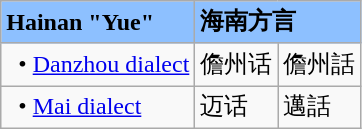<table class="wikitable">
<tr bgcolor="8dc0ff">
<td><strong>Hainan "Yue"</strong></td>
<td colspan=2><strong>海南方言</strong></td>
</tr>
<tr>
<td>  • <a href='#'>Danzhou dialect</a></td>
<td>儋州话</td>
<td>儋州話</td>
</tr>
<tr>
<td>  • <a href='#'>Mai dialect</a></td>
<td>迈话</td>
<td>邁話</td>
</tr>
</table>
